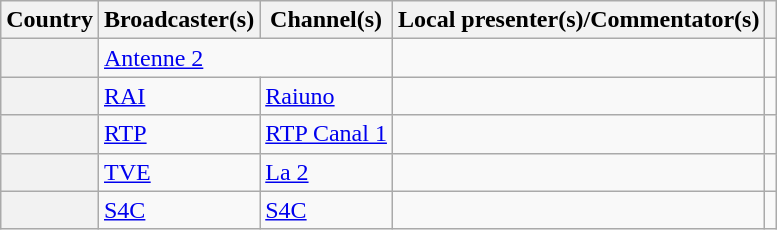<table class="wikitable plainrowheaders">
<tr>
<th scope="col">Country</th>
<th scope="col">Broadcaster(s)</th>
<th scope="col">Channel(s)</th>
<th scope="col">Local presenter(s)/Commentator(s)</th>
<th scope="col"></th>
</tr>
<tr>
<th scope="row"></th>
<td colspan="2"><a href='#'>Antenne 2</a></td>
<td></td>
<td></td>
</tr>
<tr>
<th scope="row"></th>
<td><a href='#'>RAI</a></td>
<td><a href='#'>Raiuno</a></td>
<td></td>
<td></td>
</tr>
<tr>
<th scope="row"></th>
<td><a href='#'>RTP</a></td>
<td><a href='#'>RTP Canal 1</a></td>
<td></td>
<td></td>
</tr>
<tr>
<th scope="row"></th>
<td><a href='#'>TVE</a></td>
<td><a href='#'>La 2</a></td>
<td></td>
<td></td>
</tr>
<tr>
<th scope="row"></th>
<td><a href='#'>S4C</a></td>
<td><a href='#'>S4C</a></td>
<td></td>
<td></td>
</tr>
</table>
